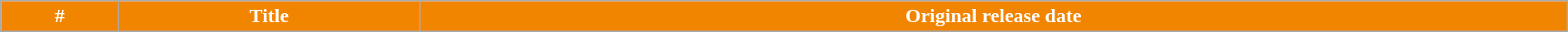<table class="wikitable plainrowheaders" width="100%" style="margin-right: 0;">
<tr>
<th style="background: #f28500; color: #ffffff;">#</th>
<th style="background: #f28500; color: #ffffff;">Title</th>
<th style="background: #f28500; color: #ffffff;">Original release date</th>
</tr>
<tr>
</tr>
</table>
